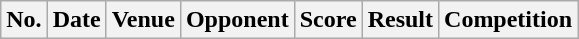<table class="wikitable sortable">
<tr>
<th scope="col">No.</th>
<th scope="col">Date</th>
<th scope="col">Venue</th>
<th scope="col">Opponent</th>
<th scope="col">Score</th>
<th scope="col">Result</th>
<th scope="col">Competition<br>


</th>
</tr>
</table>
